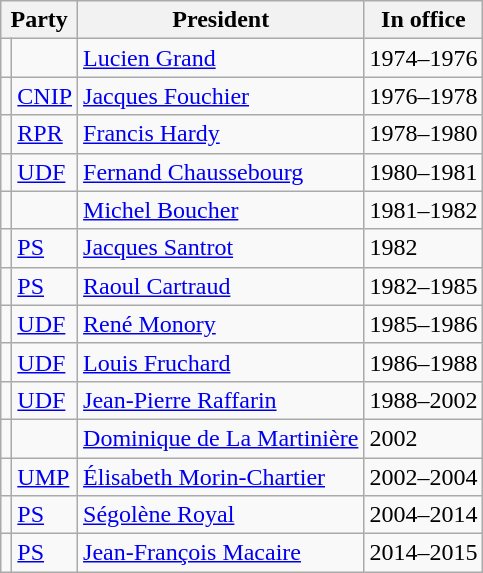<table class="wikitable">
<tr>
<th colspan="2">Party</th>
<th>President</th>
<th>In office</th>
</tr>
<tr>
<td></td>
<td></td>
<td><a href='#'>Lucien Grand</a></td>
<td>1974–1976</td>
</tr>
<tr>
<td></td>
<td><a href='#'>CNIP</a></td>
<td><a href='#'>Jacques Fouchier</a></td>
<td>1976–1978</td>
</tr>
<tr>
<td></td>
<td><a href='#'>RPR</a></td>
<td><a href='#'>Francis Hardy</a></td>
<td>1978–1980</td>
</tr>
<tr>
<td></td>
<td><a href='#'>UDF</a></td>
<td><a href='#'>Fernand Chaussebourg</a></td>
<td>1980–1981</td>
</tr>
<tr>
<td></td>
<td></td>
<td><a href='#'>Michel Boucher</a></td>
<td>1981–1982</td>
</tr>
<tr>
<td></td>
<td><a href='#'>PS</a></td>
<td><a href='#'>Jacques Santrot</a></td>
<td>1982</td>
</tr>
<tr>
<td></td>
<td><a href='#'>PS</a></td>
<td><a href='#'>Raoul Cartraud</a></td>
<td>1982–1985</td>
</tr>
<tr>
<td></td>
<td><a href='#'>UDF</a></td>
<td><a href='#'>René Monory</a></td>
<td>1985–1986</td>
</tr>
<tr>
<td></td>
<td><a href='#'>UDF</a></td>
<td><a href='#'>Louis Fruchard</a></td>
<td>1986–1988</td>
</tr>
<tr>
<td></td>
<td><a href='#'>UDF</a></td>
<td><a href='#'>Jean-Pierre Raffarin</a></td>
<td>1988–2002</td>
</tr>
<tr>
<td></td>
<td></td>
<td><a href='#'>Dominique de La Martinière</a></td>
<td>2002</td>
</tr>
<tr>
<td></td>
<td><a href='#'>UMP</a></td>
<td><a href='#'>Élisabeth Morin-Chartier</a></td>
<td>2002–2004</td>
</tr>
<tr>
<td></td>
<td><a href='#'>PS</a></td>
<td><a href='#'>Ségolène Royal</a></td>
<td>2004–2014</td>
</tr>
<tr>
<td></td>
<td><a href='#'>PS</a></td>
<td><a href='#'>Jean-François Macaire</a></td>
<td>2014–2015</td>
</tr>
</table>
